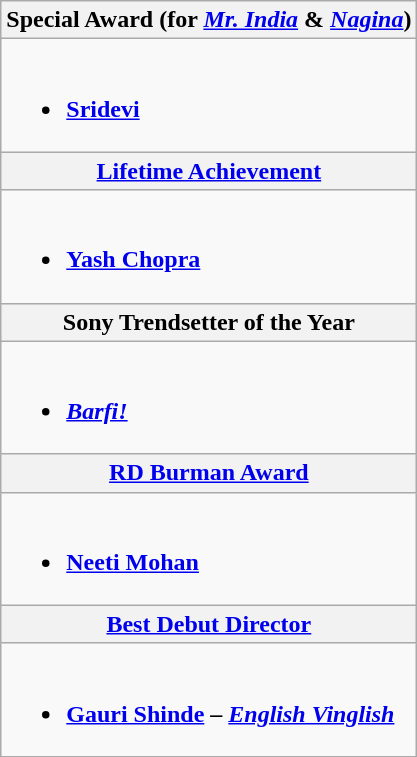<table class="wikitable">
<tr>
<th colspan=2>Special Award (for <em><a href='#'>Mr. India</a></em> & <em><a href='#'>Nagina</a></em>)</th>
</tr>
<tr>
<td colspan=2><br><ul><li><strong><a href='#'>Sridevi</a></strong></li></ul></td>
</tr>
<tr>
<th colspan=2><a href='#'>Lifetime Achievement</a></th>
</tr>
<tr>
<td colspan=2><br><ul><li><strong><a href='#'>Yash Chopra</a></strong></li></ul></td>
</tr>
<tr>
<th colspan=2>Sony Trendsetter of the Year</th>
</tr>
<tr>
<td colspan=2><br><ul><li><strong><em><a href='#'>Barfi!</a></em></strong></li></ul></td>
</tr>
<tr>
<th colspan=2><a href='#'>RD Burman Award</a></th>
</tr>
<tr>
<td colspan=2><br><ul><li><strong><a href='#'>Neeti Mohan</a></strong></li></ul></td>
</tr>
<tr>
<th colspan=2><a href='#'>Best Debut Director</a></th>
</tr>
<tr>
<td colspan=2><br><ul><li><strong><a href='#'>Gauri Shinde</a> – <em><a href='#'>English Vinglish</a><strong><em></li></ul></td>
</tr>
</table>
